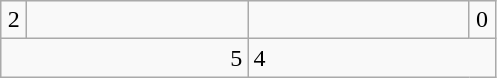<table class="wikitable">
<tr>
<td align=center width=10>2</td>
<td align=center width=140></td>
<td align=center width=140></td>
<td align=center width=10>0</td>
</tr>
<tr>
<td colspan=2 align=right>5</td>
<td colspan=2>4</td>
</tr>
</table>
